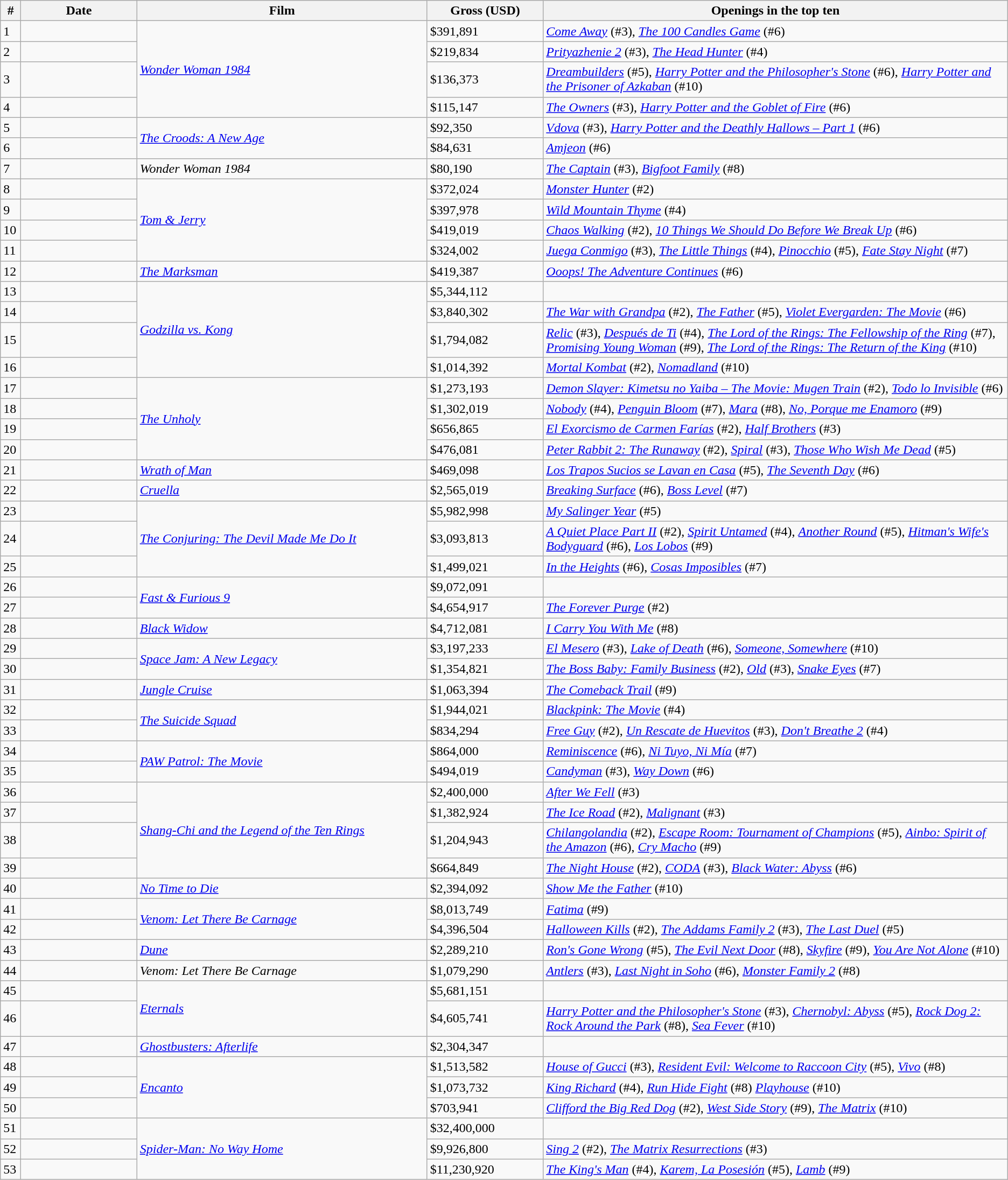<table class="wikitable sortable">
<tr>
<th style="width:1%;">#</th>
<th style="width:10%;">Date</th>
<th style="width:25%;">Film</th>
<th style="width:10%;">Gross (USD)</th>
<th style="width:40%;">Openings in the top ten</th>
</tr>
<tr>
<td>1</td>
<td></td>
<td rowspan="4"><em><a href='#'>Wonder Woman 1984</a></em></td>
<td>$391,891</td>
<td><em><a href='#'>Come Away</a></em> (#3), <em><a href='#'>The 100 Candles Game</a></em> (#6)</td>
</tr>
<tr>
<td>2</td>
<td></td>
<td>$219,834</td>
<td><em><a href='#'>Prityazhenie 2</a></em> (#3), <em><a href='#'>The Head Hunter</a></em> (#4)</td>
</tr>
<tr>
<td>3</td>
<td></td>
<td>$136,373</td>
<td><em><a href='#'>Dreambuilders</a></em> (#5), <em><a href='#'>Harry Potter and the Philosopher's Stone</a></em> (#6), <em><a href='#'>Harry Potter and the Prisoner of Azkaban</a></em> (#10)</td>
</tr>
<tr>
<td>4</td>
<td></td>
<td>$115,147</td>
<td><em><a href='#'>The Owners</a></em> (#3), <em><a href='#'>Harry Potter and the Goblet of Fire</a></em> (#6)</td>
</tr>
<tr>
<td>5</td>
<td></td>
<td rowspan="2"><em><a href='#'>The Croods: A New Age</a></em></td>
<td>$92,350</td>
<td><em><a href='#'>Vdova</a></em> (#3), <em><a href='#'>Harry Potter and the Deathly Hallows – Part 1</a></em> (#6)</td>
</tr>
<tr>
<td>6</td>
<td></td>
<td>$84,631</td>
<td><em><a href='#'>Amjeon</a></em> (#6)</td>
</tr>
<tr>
<td>7</td>
<td></td>
<td><em>Wonder Woman 1984</em></td>
<td>$80,190</td>
<td><em><a href='#'>The Captain</a></em> (#3), <em><a href='#'>Bigfoot Family</a></em> (#8)</td>
</tr>
<tr>
<td>8</td>
<td></td>
<td rowspan="4"><em><a href='#'>Tom & Jerry</a></em></td>
<td>$372,024</td>
<td><em><a href='#'>Monster Hunter</a></em> (#2)</td>
</tr>
<tr>
<td>9</td>
<td></td>
<td>$397,978</td>
<td><em><a href='#'>Wild Mountain Thyme</a></em> (#4)</td>
</tr>
<tr>
<td>10</td>
<td></td>
<td>$419,019</td>
<td><em><a href='#'>Chaos Walking</a></em> (#2), <em><a href='#'>10 Things We Should Do Before We Break Up</a></em> (#6)</td>
</tr>
<tr>
<td>11</td>
<td></td>
<td>$324,002</td>
<td><em><a href='#'>Juega Conmigo</a></em> (#3), <em><a href='#'>The Little Things</a></em> (#4), <em><a href='#'>Pinocchio</a></em> (#5), <em><a href='#'>Fate Stay Night</a></em> (#7)</td>
</tr>
<tr>
<td>12</td>
<td></td>
<td><em><a href='#'>The Marksman</a></em></td>
<td>$419,387</td>
<td><em><a href='#'>Ooops! The Adventure Continues</a></em> (#6)</td>
</tr>
<tr>
<td>13</td>
<td></td>
<td rowspan="4"><em><a href='#'>Godzilla vs. Kong</a></em></td>
<td>$5,344,112</td>
<td></td>
</tr>
<tr>
<td>14</td>
<td></td>
<td>$3,840,302</td>
<td><em><a href='#'>The War with Grandpa</a></em> (#2), <em><a href='#'>The Father</a></em> (#5), <em><a href='#'>Violet Evergarden: The Movie</a></em> (#6)</td>
</tr>
<tr>
<td>15</td>
<td></td>
<td>$1,794,082</td>
<td><em><a href='#'>Relic</a></em> (#3), <em><a href='#'>Después de Ti</a></em> (#4), <em><a href='#'>The Lord of the Rings: The Fellowship of the Ring</a></em> (#7), <em><a href='#'>Promising Young Woman</a></em> (#9), <em><a href='#'>The Lord of the Rings: The Return of the King</a></em> (#10)</td>
</tr>
<tr>
<td>16</td>
<td></td>
<td>$1,014,392</td>
<td><em><a href='#'>Mortal Kombat</a></em> (#2), <em><a href='#'>Nomadland</a></em> (#10)</td>
</tr>
<tr>
<td>17</td>
<td></td>
<td rowspan="4"><em><a href='#'>The Unholy</a></em></td>
<td>$1,273,193</td>
<td><em><a href='#'>Demon Slayer: Kimetsu no Yaiba – The Movie: Mugen Train</a></em> (#2), <em><a href='#'>Todo lo Invisible</a></em> (#6)</td>
</tr>
<tr>
<td>18</td>
<td></td>
<td>$1,302,019</td>
<td><em><a href='#'>Nobody</a></em> (#4), <em><a href='#'>Penguin Bloom</a></em> (#7), <em><a href='#'>Mara</a></em> (#8), <em><a href='#'>No, Porque me Enamoro</a></em> (#9)</td>
</tr>
<tr>
<td>19</td>
<td></td>
<td>$656,865</td>
<td><em><a href='#'>El Exorcismo de Carmen Farías</a></em> (#2), <em><a href='#'>Half Brothers</a></em> (#3)</td>
</tr>
<tr>
<td>20</td>
<td></td>
<td>$476,081</td>
<td><em><a href='#'>Peter Rabbit 2: The Runaway</a></em> (#2), <em><a href='#'>Spiral</a></em> (#3), <em><a href='#'>Those Who Wish Me Dead</a></em> (#5)</td>
</tr>
<tr>
<td>21</td>
<td></td>
<td><em><a href='#'>Wrath of Man</a></em></td>
<td>$469,098</td>
<td><em><a href='#'>Los Trapos Sucios se Lavan en Casa</a></em> (#5), <em><a href='#'>The Seventh Day</a></em> (#6)</td>
</tr>
<tr>
<td>22</td>
<td></td>
<td><em><a href='#'>Cruella</a></em></td>
<td>$2,565,019</td>
<td><em><a href='#'>Breaking Surface</a></em> (#6), <em><a href='#'>Boss Level</a></em> (#7)</td>
</tr>
<tr>
<td>23</td>
<td></td>
<td rowspan="3"><em><a href='#'>The Conjuring: The Devil Made Me Do It</a></em></td>
<td>$5,982,998</td>
<td><em><a href='#'>My Salinger Year</a></em> (#5)</td>
</tr>
<tr>
<td>24</td>
<td></td>
<td>$3,093,813</td>
<td><em><a href='#'>A Quiet Place Part II</a></em> (#2), <em><a href='#'>Spirit Untamed</a></em> (#4), <em><a href='#'>Another Round</a></em> (#5), <em><a href='#'>Hitman's Wife's Bodyguard</a></em> (#6), <em><a href='#'>Los Lobos</a></em> (#9)</td>
</tr>
<tr>
<td>25</td>
<td></td>
<td>$1,499,021</td>
<td><em><a href='#'>In the Heights</a></em> (#6), <em><a href='#'>Cosas Imposibles</a></em> (#7)</td>
</tr>
<tr>
<td>26</td>
<td></td>
<td rowspan="2"><em><a href='#'>Fast & Furious 9</a></em></td>
<td>$9,072,091</td>
<td></td>
</tr>
<tr>
<td>27</td>
<td></td>
<td>$4,654,917</td>
<td><em><a href='#'>The Forever Purge</a></em> (#2)</td>
</tr>
<tr>
<td>28</td>
<td></td>
<td><em><a href='#'>Black Widow</a></em></td>
<td>$4,712,081</td>
<td><em><a href='#'>I Carry You With Me</a></em> (#8)</td>
</tr>
<tr>
<td>29</td>
<td></td>
<td rowspan="2"><em><a href='#'>Space Jam: A New Legacy</a></em></td>
<td>$3,197,233</td>
<td><em><a href='#'>El Mesero</a></em> (#3), <em><a href='#'>Lake of Death</a></em> (#6), <em><a href='#'>Someone, Somewhere</a></em> (#10)</td>
</tr>
<tr>
<td>30</td>
<td></td>
<td>$1,354,821</td>
<td><em><a href='#'>The Boss Baby: Family Business</a></em> (#2), <em><a href='#'>Old</a></em> (#3), <em><a href='#'>Snake Eyes</a></em> (#7)</td>
</tr>
<tr>
<td>31</td>
<td></td>
<td><em><a href='#'>Jungle Cruise</a></em></td>
<td>$1,063,394</td>
<td><em><a href='#'>The Comeback Trail</a></em> (#9)</td>
</tr>
<tr>
<td>32</td>
<td></td>
<td rowspan="2"><em><a href='#'>The Suicide Squad</a></em></td>
<td>$1,944,021</td>
<td><em><a href='#'>Blackpink: The Movie</a></em> (#4)</td>
</tr>
<tr>
<td>33</td>
<td></td>
<td>$834,294</td>
<td><em><a href='#'>Free Guy</a></em> (#2), <em><a href='#'>Un Rescate de Huevitos</a></em> (#3), <em><a href='#'>Don't Breathe 2</a></em> (#4)</td>
</tr>
<tr>
<td>34</td>
<td></td>
<td rowspan="2"><em><a href='#'>PAW Patrol: The Movie</a></em></td>
<td>$864,000</td>
<td><em><a href='#'>Reminiscence</a></em> (#6), <em><a href='#'>Ni Tuyo, Ni Mía</a></em> (#7)</td>
</tr>
<tr>
<td>35</td>
<td></td>
<td>$494,019</td>
<td><em><a href='#'>Candyman</a></em> (#3), <em><a href='#'>Way Down</a></em> (#6)</td>
</tr>
<tr>
<td>36</td>
<td></td>
<td rowspan="4"><em><a href='#'>Shang-Chi and the Legend of the Ten Rings</a></em></td>
<td>$2,400,000</td>
<td><em><a href='#'>After We Fell</a></em> (#3)</td>
</tr>
<tr>
<td>37</td>
<td></td>
<td>$1,382,924</td>
<td><em><a href='#'>The Ice Road</a></em> (#2), <em><a href='#'>Malignant</a></em> (#3)</td>
</tr>
<tr>
<td>38</td>
<td></td>
<td>$1,204,943</td>
<td><em><a href='#'>Chilangolandia</a></em> (#2), <em><a href='#'>Escape Room: Tournament of Champions</a></em> (#5), <em><a href='#'>Ainbo: Spirit of the Amazon</a></em> (#6), <em><a href='#'>Cry Macho</a></em> (#9)</td>
</tr>
<tr>
<td>39</td>
<td></td>
<td>$664,849</td>
<td><em><a href='#'>The Night House</a></em> (#2), <em><a href='#'>CODA</a></em> (#3), <em><a href='#'>Black Water: Abyss</a></em> (#6)</td>
</tr>
<tr>
<td>40</td>
<td></td>
<td><em><a href='#'>No Time to Die</a></em></td>
<td>$2,394,092</td>
<td><em><a href='#'>Show Me the Father</a></em> (#10)</td>
</tr>
<tr>
<td>41</td>
<td></td>
<td rowspan="2"><em><a href='#'>Venom: Let There Be Carnage</a></em></td>
<td>$8,013,749</td>
<td><em><a href='#'>Fatima</a></em> (#9)</td>
</tr>
<tr>
<td>42</td>
<td></td>
<td>$4,396,504</td>
<td><em><a href='#'>Halloween Kills</a></em> (#2), <em><a href='#'>The Addams Family 2</a></em> (#3), <em><a href='#'>The Last Duel</a></em> (#5)</td>
</tr>
<tr>
<td>43</td>
<td></td>
<td><em><a href='#'>Dune</a></em></td>
<td>$2,289,210</td>
<td><em><a href='#'>Ron's Gone Wrong</a></em> (#5), <em><a href='#'>The Evil Next Door</a></em> (#8), <em><a href='#'>Skyfire</a></em> (#9), <em><a href='#'>You Are Not Alone</a></em> (#10)</td>
</tr>
<tr>
<td>44</td>
<td></td>
<td><em>Venom: Let There Be Carnage</em></td>
<td>$1,079,290</td>
<td><em><a href='#'>Antlers</a></em> (#3), <em><a href='#'>Last Night in Soho</a></em> (#6), <em><a href='#'>Monster Family 2</a></em> (#8)</td>
</tr>
<tr>
<td>45</td>
<td></td>
<td rowspan="2"><em><a href='#'>Eternals</a></em></td>
<td>$5,681,151</td>
<td></td>
</tr>
<tr>
<td>46</td>
<td></td>
<td>$4,605,741</td>
<td><em><a href='#'>Harry Potter and the Philosopher's Stone</a></em> (#3), <em><a href='#'>Chernobyl: Abyss</a></em> (#5), <em><a href='#'>Rock Dog 2: Rock Around the Park</a></em> (#8), <em><a href='#'>Sea Fever</a></em> (#10)</td>
</tr>
<tr>
<td>47</td>
<td></td>
<td><em><a href='#'>Ghostbusters: Afterlife</a></em></td>
<td>$2,304,347</td>
<td></td>
</tr>
<tr>
<td>48</td>
<td></td>
<td rowspan="3"><em><a href='#'>Encanto</a></em></td>
<td>$1,513,582</td>
<td><em><a href='#'>House of Gucci</a></em> (#3), <em><a href='#'>Resident Evil: Welcome to Raccoon City</a></em> (#5), <em><a href='#'>Vivo</a></em> (#8)</td>
</tr>
<tr>
<td>49</td>
<td></td>
<td>$1,073,732</td>
<td><em><a href='#'>King Richard</a></em> (#4), <em><a href='#'>Run Hide Fight</a></em> (#8) <em><a href='#'>Playhouse</a></em> (#10)</td>
</tr>
<tr>
<td>50</td>
<td></td>
<td>$703,941</td>
<td><em><a href='#'>Clifford the Big Red Dog</a></em> (#2), <em><a href='#'>West Side Story</a></em> (#9), <em><a href='#'>The Matrix</a></em> (#10)</td>
</tr>
<tr>
<td>51</td>
<td></td>
<td rowspan="3"><em><a href='#'>Spider-Man: No Way Home</a></em></td>
<td>$32,400,000</td>
<td></td>
</tr>
<tr>
<td>52</td>
<td></td>
<td>$9,926,800</td>
<td><em><a href='#'>Sing 2</a></em> (#2), <em><a href='#'>The Matrix Resurrections</a></em> (#3)</td>
</tr>
<tr>
<td>53</td>
<td></td>
<td>$11,230,920</td>
<td><em><a href='#'>The King's Man</a></em> (#4), <em><a href='#'>Karem, La Posesión</a></em> (#5), <em><a href='#'>Lamb</a></em> (#9)</td>
</tr>
</table>
